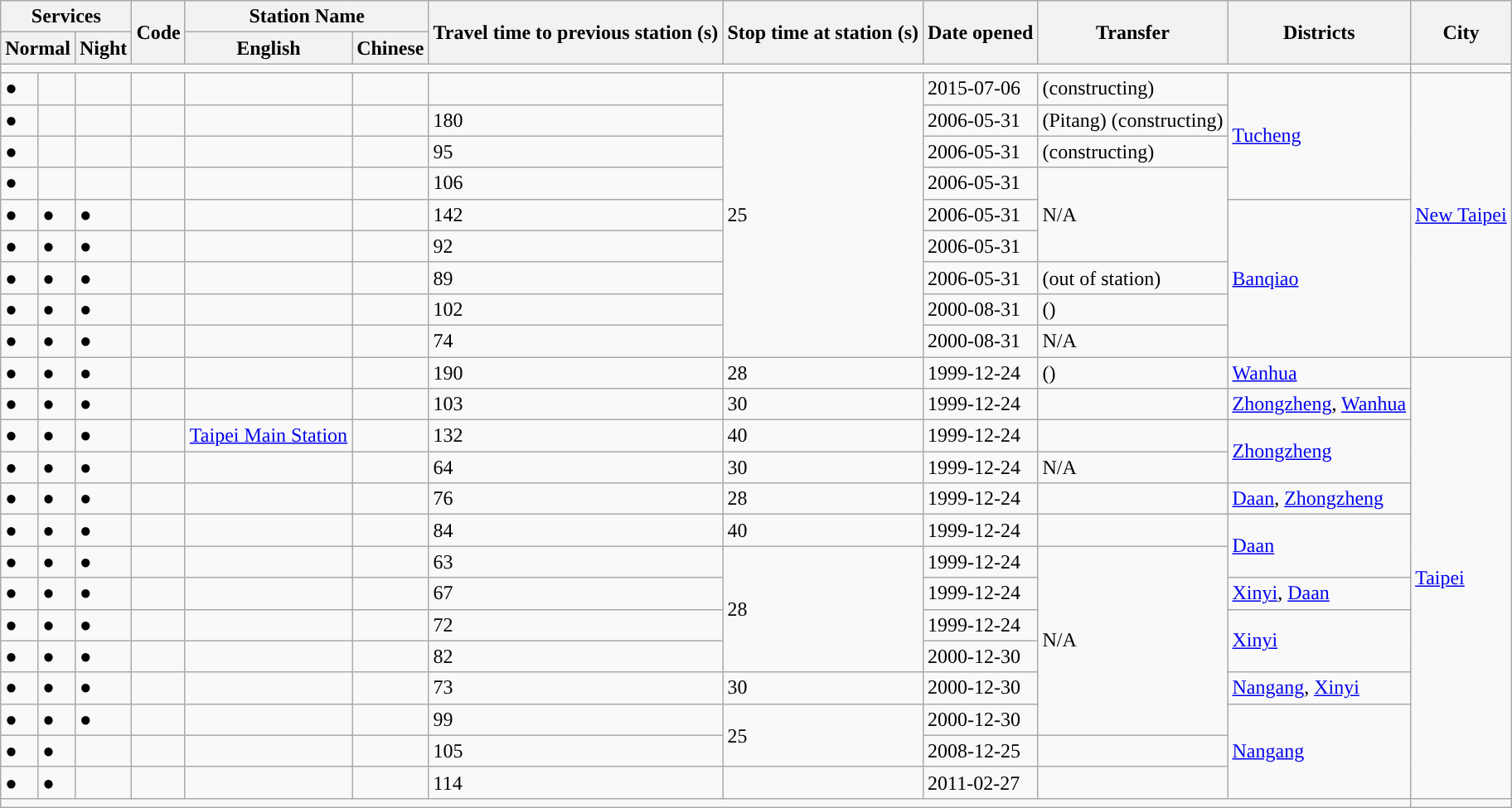<table class="wikitable sortable">
<tr>
<th colspan="3">Services</th>
<th rowspan="2">Code</th>
<th colspan="2">Station Name</th>
<th rowspan="2">Travel time to previous station (s)</th>
<th rowspan="2">Stop time at station (s)</th>
<th rowspan="2">Date opened</th>
<th rowspan="2">Transfer</th>
<th rowspan="2">Districts</th>
<th rowspan="2">City</th>
</tr>
<tr>
<th colspan="2">Normal</th>
<th>Night</th>
<th>English</th>
<th>Chinese</th>
</tr>
<tr>
<td colspan="11"></td>
</tr>
<tr>
<td>●</td>
<td></td>
<td></td>
<td></td>
<td></td>
<td></td>
<td></td>
<td rowspan="9">25</td>
<td>2015-07-06</td>
<td> (constructing)</td>
<td rowspan="4"><a href='#'>Tucheng</a></td>
<td rowspan="9"><a href='#'>New Taipei</a></td>
</tr>
<tr>
<td>●</td>
<td></td>
<td></td>
<td></td>
<td></td>
<td></td>
<td>180</td>
<td>2006-05-31</td>
<td> (Pitang) (constructing)</td>
</tr>
<tr>
<td>●</td>
<td></td>
<td></td>
<td></td>
<td></td>
<td></td>
<td>95</td>
<td>2006-05-31</td>
<td> (constructing)</td>
</tr>
<tr>
<td>●</td>
<td></td>
<td></td>
<td></td>
<td></td>
<td></td>
<td>106</td>
<td>2006-05-31</td>
<td rowspan="3">N/A</td>
</tr>
<tr>
<td>●</td>
<td>●</td>
<td>●</td>
<td></td>
<td></td>
<td></td>
<td>142</td>
<td>2006-05-31</td>
<td rowspan="5"><a href='#'>Banqiao</a></td>
</tr>
<tr>
<td>●</td>
<td>●</td>
<td>●</td>
<td></td>
<td></td>
<td></td>
<td>92</td>
<td>2006-05-31</td>
</tr>
<tr>
<td>●</td>
<td>●</td>
<td>●</td>
<td></td>
<td></td>
<td></td>
<td>89</td>
<td>2006-05-31</td>
<td> (out of station)  </td>
</tr>
<tr>
<td>●</td>
<td>●</td>
<td>●</td>
<td></td>
<td></td>
<td></td>
<td>102</td>
<td>2000-08-31</td>
<td> ()</td>
</tr>
<tr>
<td>●</td>
<td>●</td>
<td>●</td>
<td></td>
<td></td>
<td></td>
<td>74</td>
<td>2000-08-31</td>
<td>N/A</td>
</tr>
<tr>
<td>●</td>
<td>●</td>
<td>●</td>
<td></td>
<td></td>
<td></td>
<td>190</td>
<td>28</td>
<td>1999-12-24</td>
<td> ()</td>
<td><a href='#'>Wanhua</a></td>
<td rowspan="14"><a href='#'>Taipei</a></td>
</tr>
<tr>
<td>●</td>
<td>●</td>
<td>●</td>
<td></td>
<td></td>
<td></td>
<td>103</td>
<td>30</td>
<td>1999-12-24</td>
<td></td>
<td><a href='#'>Zhongzheng</a>, <a href='#'>Wanhua</a></td>
</tr>
<tr>
<td>●</td>
<td>●</td>
<td>●</td>
<td></td>
<td><a href='#'>Taipei Main Station</a></td>
<td></td>
<td>132</td>
<td>40</td>
<td>1999-12-24</td>
<td>   </td>
<td rowspan="2"><a href='#'>Zhongzheng</a></td>
</tr>
<tr>
<td>●</td>
<td>●</td>
<td>●</td>
<td></td>
<td></td>
<td></td>
<td>64</td>
<td>30</td>
<td>1999-12-24</td>
<td>N/A</td>
</tr>
<tr>
<td>●</td>
<td>●</td>
<td>●</td>
<td></td>
<td></td>
<td></td>
<td>76</td>
<td>28</td>
<td>1999-12-24</td>
<td></td>
<td><a href='#'>Daan</a>, <a href='#'>Zhongzheng</a></td>
</tr>
<tr>
<td>●</td>
<td>●</td>
<td>●</td>
<td></td>
<td></td>
<td></td>
<td>84</td>
<td>40</td>
<td>1999-12-24</td>
<td></td>
<td rowspan="2"><a href='#'>Daan</a></td>
</tr>
<tr>
<td>●</td>
<td>●</td>
<td>●</td>
<td></td>
<td></td>
<td></td>
<td>63</td>
<td rowspan="4">28</td>
<td>1999-12-24</td>
<td rowspan="6">N/A</td>
</tr>
<tr>
<td>●</td>
<td>●</td>
<td>●</td>
<td></td>
<td></td>
<td></td>
<td>67</td>
<td>1999-12-24</td>
<td><a href='#'>Xinyi</a>, <a href='#'>Daan</a></td>
</tr>
<tr>
<td>●</td>
<td>●</td>
<td>●</td>
<td></td>
<td></td>
<td></td>
<td>72</td>
<td>1999-12-24</td>
<td rowspan="2"><a href='#'>Xinyi</a></td>
</tr>
<tr>
<td>●</td>
<td>●</td>
<td>●</td>
<td></td>
<td></td>
<td></td>
<td>82</td>
<td>2000-12-30</td>
</tr>
<tr>
<td>●</td>
<td>●</td>
<td>●</td>
<td></td>
<td></td>
<td></td>
<td>73</td>
<td>30</td>
<td>2000-12-30</td>
<td><a href='#'>Nangang</a>, <a href='#'>Xinyi</a></td>
</tr>
<tr>
<td>●</td>
<td>●</td>
<td>●</td>
<td></td>
<td></td>
<td></td>
<td>99</td>
<td rowspan="2">25</td>
<td>2000-12-30</td>
<td rowspan="3"><a href='#'>Nangang</a></td>
</tr>
<tr>
<td>●</td>
<td>●</td>
<td></td>
<td></td>
<td></td>
<td></td>
<td>105</td>
<td>2008-12-25</td>
<td> </td>
</tr>
<tr>
<td>●</td>
<td>●</td>
<td></td>
<td></td>
<td></td>
<td></td>
<td>114</td>
<td></td>
<td>2011-02-27</td>
<td></td>
</tr>
<tr>
<td colspan="11"></td>
</tr>
</table>
